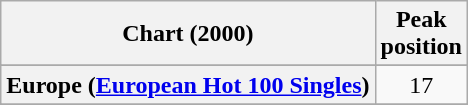<table class="wikitable sortable plainrowheaders" style="text-align:center">
<tr>
<th scope="col">Chart (2000)</th>
<th scope="col">Peak<br>position</th>
</tr>
<tr>
</tr>
<tr>
<th scope="row">Europe (<a href='#'>European Hot 100 Singles</a>)</th>
<td>17</td>
</tr>
<tr>
</tr>
<tr>
</tr>
</table>
